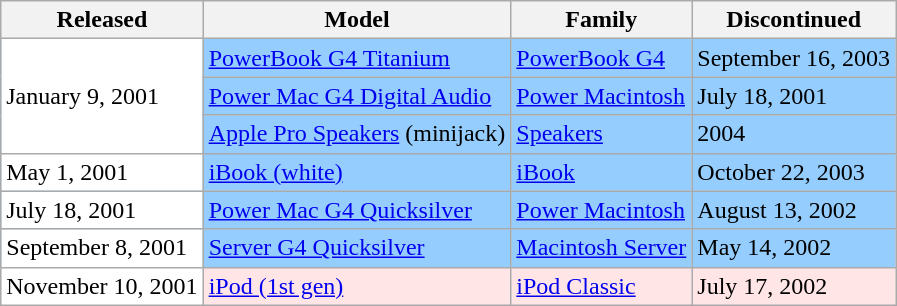<table class="wikitable">
<tr>
<th>Released</th>
<th>Model</th>
<th>Family</th>
<th>Discontinued</th>
</tr>
<tr bgcolor=#95CEFE>
<td bgcolor=#FFF rowspan=3>January 9, 2001</td>
<td><a href='#'>PowerBook G4 Titanium</a></td>
<td><a href='#'>PowerBook G4</a></td>
<td>September 16, 2003</td>
</tr>
<tr bgcolor=#95CEFE>
<td><a href='#'>Power Mac G4 Digital Audio</a></td>
<td><a href='#'>Power Macintosh</a></td>
<td>July 18, 2001</td>
</tr>
<tr bgcolor=#95CEFE>
<td><a href='#'>Apple Pro Speakers</a> (minijack)</td>
<td><a href='#'>Speakers</a></td>
<td>2004</td>
</tr>
<tr bgcolor=#95CEFE>
<td bgcolor=#FFF>May 1, 2001</td>
<td><a href='#'>iBook (white)</a></td>
<td><a href='#'>iBook</a></td>
<td>October 22, 2003</td>
</tr>
<tr bgcolor=#95CEFE>
<td bgcolor=#FFF>July 18, 2001</td>
<td><a href='#'>Power Mac G4 Quicksilver</a></td>
<td><a href='#'>Power Macintosh</a></td>
<td>August 13, 2002</td>
</tr>
<tr bgcolor=#95CEFE>
<td bgcolor=#FFF>September 8, 2001</td>
<td><a href='#'>Server G4 Quicksilver</a></td>
<td><a href='#'>Macintosh Server</a></td>
<td>May 14, 2002</td>
</tr>
<tr bgcolor=#FFE5E5>
<td bgcolor=#FFF>November 10, 2001</td>
<td><a href='#'>iPod (1st gen)</a></td>
<td><a href='#'>iPod Classic</a></td>
<td>July 17, 2002</td>
</tr>
</table>
